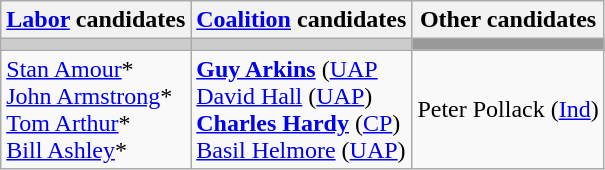<table class="wikitable">
<tr>
<th><a href='#'>Labor</a> candidates</th>
<th><a href='#'>Coalition</a> candidates</th>
<th>Other candidates</th>
</tr>
<tr bgcolor="#cccccc">
<td></td>
<td></td>
<td bgcolor="#999999"></td>
</tr>
<tr>
<td><a href='#'>Stan Amour</a>*<br><a href='#'>John Armstrong</a>*<br><a href='#'>Tom Arthur</a>*<br><a href='#'>Bill Ashley</a>*</td>
<td><strong><a href='#'>Guy Arkins</a></strong> (<a href='#'>UAP</a><br><a href='#'>David Hall</a> (<a href='#'>UAP</a>)<br><strong><a href='#'>Charles Hardy</a></strong> (<a href='#'>CP</a>)<br><a href='#'>Basil Helmore</a> (<a href='#'>UAP</a>)</td>
<td>Peter Pollack (<a href='#'>Ind</a>)</td>
</tr>
</table>
